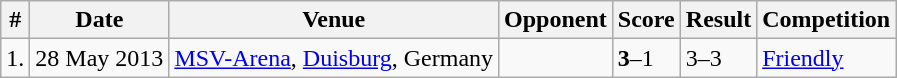<table class="wikitable">
<tr>
<th>#</th>
<th>Date</th>
<th>Venue</th>
<th>Opponent</th>
<th>Score</th>
<th>Result</th>
<th>Competition</th>
</tr>
<tr>
<td>1.</td>
<td>28 May 2013</td>
<td><a href='#'>MSV-Arena</a>, <a href='#'>Duisburg</a>, Germany</td>
<td></td>
<td><strong>3</strong>–1</td>
<td>3–3</td>
<td><a href='#'>Friendly</a></td>
</tr>
</table>
